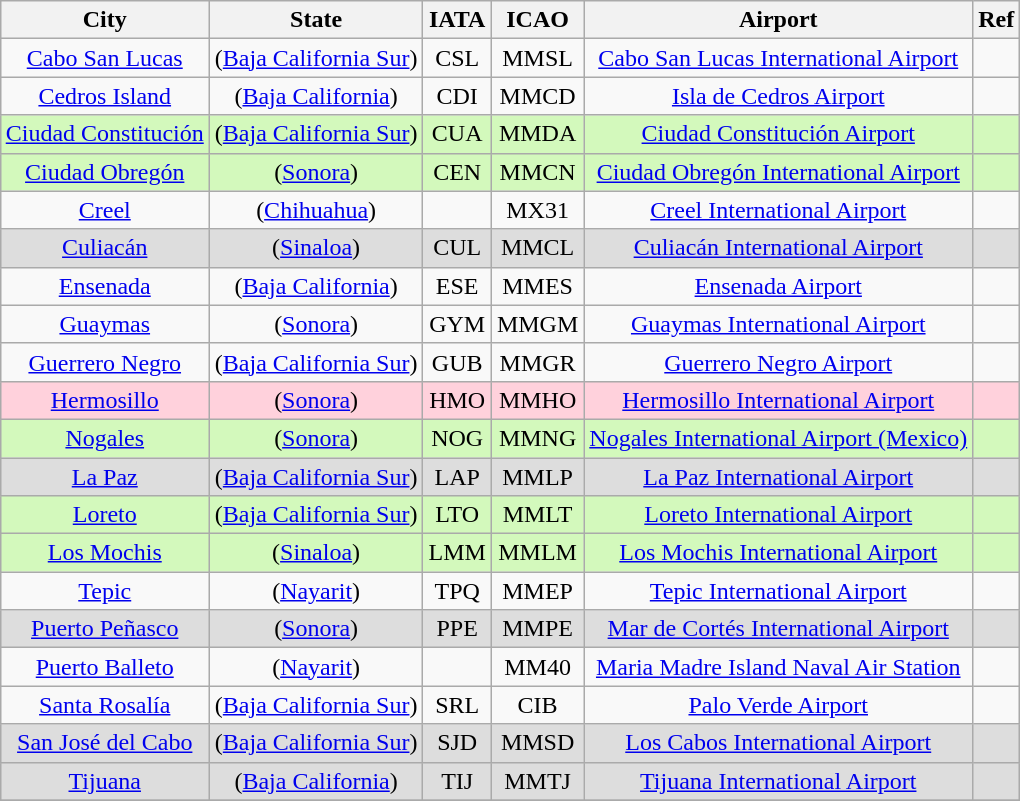<table class="wikitable" style="margin:0.5em auto; text-align:center">
<tr>
<th>City</th>
<th>State</th>
<th>IATA</th>
<th>ICAO</th>
<th>Airport</th>
<th>Ref</th>
</tr>
<tr>
<td><a href='#'>Cabo San Lucas</a></td>
<td> (<a href='#'>Baja California Sur</a>)</td>
<td>CSL</td>
<td>MMSL</td>
<td><a href='#'>Cabo San Lucas International Airport</a></td>
<td></td>
</tr>
<tr>
<td><a href='#'>Cedros Island</a></td>
<td> (<a href='#'>Baja California</a>)</td>
<td>CDI</td>
<td>MMCD</td>
<td><a href='#'>Isla de Cedros Airport</a></td>
<td></td>
</tr>
<tr style="background:#D3F9BC">
<td><a href='#'>Ciudad Constitución</a></td>
<td> (<a href='#'>Baja California Sur</a>)</td>
<td>CUA</td>
<td>MMDA</td>
<td><a href='#'>Ciudad Constitución Airport</a></td>
<td></td>
</tr>
<tr style="background:#D3F9BC">
<td><a href='#'>Ciudad Obregón</a></td>
<td> (<a href='#'>Sonora</a>)</td>
<td>CEN</td>
<td>MMCN</td>
<td><a href='#'>Ciudad Obregón International Airport</a></td>
<td></td>
</tr>
<tr>
<td><a href='#'>Creel</a></td>
<td> (<a href='#'>Chihuahua</a>)</td>
<td></td>
<td>MX31</td>
<td><a href='#'>Creel International Airport</a></td>
<td></td>
</tr>
<tr style="background:#DDDDDD">
<td><a href='#'>Culiacán</a></td>
<td> (<a href='#'>Sinaloa</a>)</td>
<td>CUL</td>
<td>MMCL</td>
<td><a href='#'>Culiacán International Airport</a></td>
<td></td>
</tr>
<tr>
<td><a href='#'>Ensenada</a></td>
<td> (<a href='#'>Baja California</a>)</td>
<td>ESE</td>
<td>MMES</td>
<td><a href='#'>Ensenada Airport</a></td>
<td></td>
</tr>
<tr>
<td><a href='#'>Guaymas</a></td>
<td> (<a href='#'>Sonora</a>)</td>
<td>GYM</td>
<td>MMGM</td>
<td><a href='#'>Guaymas International Airport</a></td>
<td></td>
</tr>
<tr>
<td><a href='#'>Guerrero Negro</a></td>
<td> (<a href='#'>Baja California Sur</a>)</td>
<td>GUB</td>
<td>MMGR</td>
<td><a href='#'>Guerrero Negro Airport</a></td>
<td></td>
</tr>
<tr style="background:#FFD1DC">
<td><a href='#'>Hermosillo</a></td>
<td> (<a href='#'>Sonora</a>)</td>
<td>HMO</td>
<td>MMHO</td>
<td><a href='#'>Hermosillo International Airport</a></td>
<td></td>
</tr>
<tr style="background:#D3F9BC">
<td><a href='#'>Nogales</a></td>
<td> (<a href='#'>Sonora</a>)</td>
<td>NOG</td>
<td>MMNG</td>
<td><a href='#'>Nogales International Airport (Mexico)</a></td>
<td></td>
</tr>
<tr style="background:#DDDDDD">
<td><a href='#'>La Paz</a></td>
<td> (<a href='#'>Baja California Sur</a>)</td>
<td>LAP</td>
<td>MMLP</td>
<td><a href='#'>La Paz International Airport</a></td>
<td></td>
</tr>
<tr style="background:#D3F9BC">
<td><a href='#'>Loreto</a></td>
<td> (<a href='#'>Baja California Sur</a>)</td>
<td>LTO</td>
<td>MMLT</td>
<td><a href='#'>Loreto International Airport</a></td>
<td></td>
</tr>
<tr style="background:#D3F9BC">
<td><a href='#'>Los Mochis</a></td>
<td> (<a href='#'>Sinaloa</a>)</td>
<td>LMM</td>
<td>MMLM</td>
<td><a href='#'>Los Mochis International Airport</a></td>
<td></td>
</tr>
<tr>
<td><a href='#'>Tepic</a></td>
<td> (<a href='#'>Nayarit</a>)</td>
<td>TPQ</td>
<td>MMEP</td>
<td><a href='#'>Tepic International Airport</a></td>
<td></td>
</tr>
<tr style="background:#DDDDDD">
<td><a href='#'>Puerto Peñasco</a></td>
<td> (<a href='#'>Sonora</a>)</td>
<td>PPE</td>
<td>MMPE</td>
<td><a href='#'>Mar de Cortés International Airport</a></td>
<td></td>
</tr>
<tr>
<td><a href='#'>Puerto Balleto</a></td>
<td> (<a href='#'>Nayarit</a>)</td>
<td></td>
<td>MM40</td>
<td><a href='#'>Maria Madre Island Naval Air Station</a></td>
<td></td>
</tr>
<tr>
<td><a href='#'>Santa Rosalía</a></td>
<td> (<a href='#'>Baja California Sur</a>)</td>
<td>SRL</td>
<td>CIB</td>
<td><a href='#'>Palo Verde Airport</a></td>
<td></td>
</tr>
<tr style="background:#DDDDDD">
<td><a href='#'>San José del Cabo</a></td>
<td> (<a href='#'>Baja California Sur</a>)</td>
<td>SJD</td>
<td>MMSD</td>
<td><a href='#'>Los Cabos International Airport</a></td>
<td></td>
</tr>
<tr style="background:#DDDDDD">
<td><a href='#'>Tijuana</a></td>
<td> (<a href='#'>Baja California</a>)</td>
<td>TIJ</td>
<td>MMTJ</td>
<td><a href='#'>Tijuana International Airport</a></td>
<td></td>
</tr>
<tr>
</tr>
</table>
